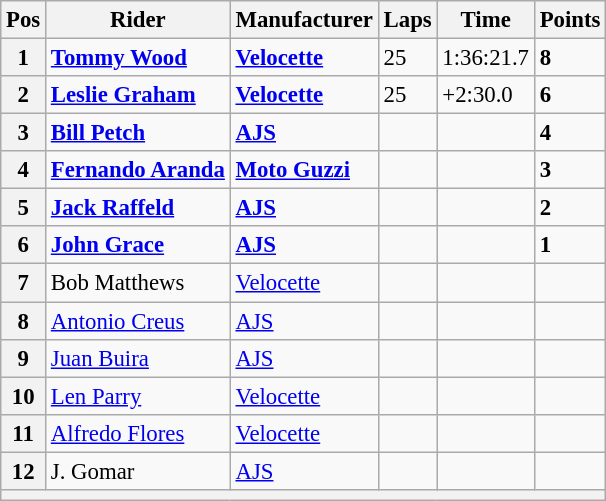<table class="wikitable" style="font-size: 95%;">
<tr>
<th>Pos</th>
<th>Rider</th>
<th>Manufacturer</th>
<th>Laps</th>
<th>Time</th>
<th>Points</th>
</tr>
<tr>
<th>1</th>
<td> <strong><a href='#'>Tommy Wood</a></strong></td>
<td><strong><a href='#'>Velocette</a></strong></td>
<td>25</td>
<td>1:36:21.7</td>
<td><strong>8</strong></td>
</tr>
<tr>
<th>2</th>
<td> <strong><a href='#'>Leslie Graham</a></strong></td>
<td><strong><a href='#'>Velocette</a></strong></td>
<td>25</td>
<td>+2:30.0</td>
<td><strong>6</strong></td>
</tr>
<tr>
<th>3</th>
<td> <strong><a href='#'>Bill Petch</a></strong></td>
<td><strong><a href='#'>AJS</a></strong></td>
<td></td>
<td></td>
<td><strong>4</strong></td>
</tr>
<tr>
<th>4</th>
<td> <strong><a href='#'>Fernando Aranda</a></strong></td>
<td><strong><a href='#'>Moto Guzzi</a></strong></td>
<td></td>
<td></td>
<td><strong>3</strong></td>
</tr>
<tr>
<th>5</th>
<td> <strong><a href='#'>Jack Raffeld</a></strong></td>
<td><strong><a href='#'>AJS</a></strong></td>
<td></td>
<td></td>
<td><strong>2</strong></td>
</tr>
<tr>
<th>6</th>
<td> <strong><a href='#'>John Grace</a></strong></td>
<td><strong><a href='#'>AJS</a></strong></td>
<td></td>
<td></td>
<td><strong>1</strong></td>
</tr>
<tr>
<th>7</th>
<td> Bob Matthews</td>
<td><a href='#'>Velocette</a></td>
<td></td>
<td></td>
<td></td>
</tr>
<tr>
<th>8</th>
<td> <a href='#'>Antonio Creus</a></td>
<td><a href='#'>AJS</a></td>
<td></td>
<td></td>
<td></td>
</tr>
<tr>
<th>9</th>
<td> <a href='#'>Juan Buira</a></td>
<td><a href='#'>AJS</a></td>
<td></td>
<td></td>
<td></td>
</tr>
<tr>
<th>10</th>
<td> <a href='#'>Len Parry</a></td>
<td><a href='#'>Velocette</a></td>
<td></td>
<td></td>
<td></td>
</tr>
<tr>
<th>11</th>
<td> <a href='#'>Alfredo Flores</a></td>
<td><a href='#'>Velocette</a></td>
<td></td>
<td></td>
<td></td>
</tr>
<tr>
<th>12</th>
<td> J. Gomar</td>
<td><a href='#'>AJS</a></td>
<td></td>
<td></td>
<td></td>
</tr>
<tr>
<th colspan=6></th>
</tr>
</table>
